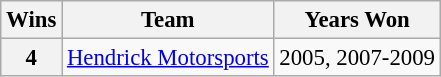<table class="wikitable" style="font-size: 95%;">
<tr>
<th>Wins</th>
<th>Team</th>
<th>Years Won</th>
</tr>
<tr>
<th>4</th>
<td><a href='#'>Hendrick Motorsports</a></td>
<td>2005, 2007-2009</td>
</tr>
</table>
